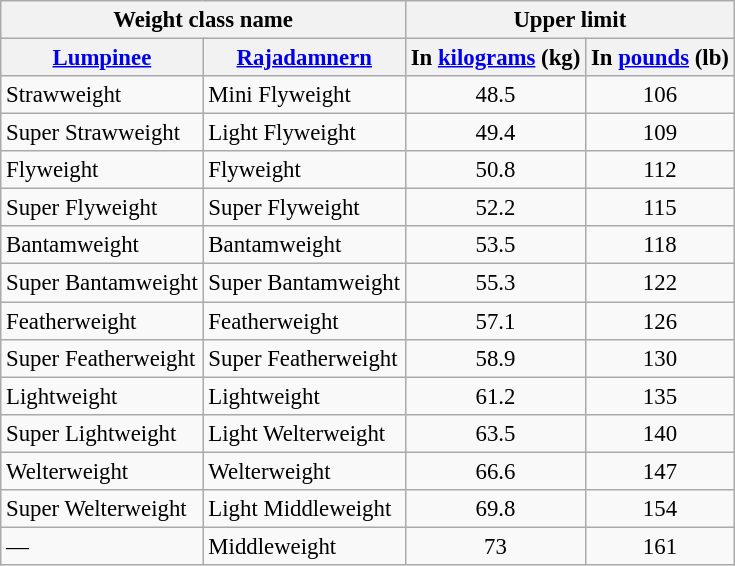<table class="wikitable" style="font-size:95%;">
<tr>
<th colspan="2">Weight class name</th>
<th colspan="2">Upper limit</th>
</tr>
<tr>
<th><a href='#'>Lumpinee</a></th>
<th><a href='#'>Rajadamnern</a></th>
<th>In <a href='#'>kilograms</a> (kg)</th>
<th>In <a href='#'>pounds</a> (lb)</th>
</tr>
<tr align="center">
<td align="left">Strawweight</td>
<td align="left">Mini Flyweight</td>
<td>48.5</td>
<td>106</td>
</tr>
<tr align="center">
<td align="left">Super Strawweight</td>
<td align="left">Light Flyweight</td>
<td>49.4</td>
<td>109</td>
</tr>
<tr align="center">
<td align="left">Flyweight</td>
<td align="left">Flyweight</td>
<td>50.8</td>
<td>112</td>
</tr>
<tr align="center">
<td align="left">Super Flyweight</td>
<td align="left">Super Flyweight</td>
<td>52.2</td>
<td>115</td>
</tr>
<tr align="center">
<td align="left">Bantamweight</td>
<td align="left">Bantamweight</td>
<td>53.5</td>
<td>118</td>
</tr>
<tr align="center">
<td align="left">Super Bantamweight</td>
<td align="left">Super Bantamweight</td>
<td>55.3</td>
<td>122</td>
</tr>
<tr align="center">
<td align="left">Featherweight</td>
<td align="left">Featherweight</td>
<td>57.1</td>
<td>126</td>
</tr>
<tr align="center">
<td align="left">Super Featherweight</td>
<td align="left">Super Featherweight</td>
<td>58.9</td>
<td>130</td>
</tr>
<tr align="center">
<td align="left">Lightweight</td>
<td align="left">Lightweight</td>
<td>61.2</td>
<td>135</td>
</tr>
<tr align="center">
<td align="left">Super Lightweight</td>
<td align="left">Light Welterweight</td>
<td>63.5</td>
<td>140</td>
</tr>
<tr align="center">
<td align="left">Welterweight</td>
<td align="left">Welterweight</td>
<td>66.6</td>
<td>147</td>
</tr>
<tr align="center">
<td align="left">Super Welterweight</td>
<td align="left">Light Middleweight</td>
<td>69.8</td>
<td>154</td>
</tr>
<tr align="center">
<td align="left">―</td>
<td align="left">Middleweight</td>
<td>73</td>
<td>161</td>
</tr>
</table>
